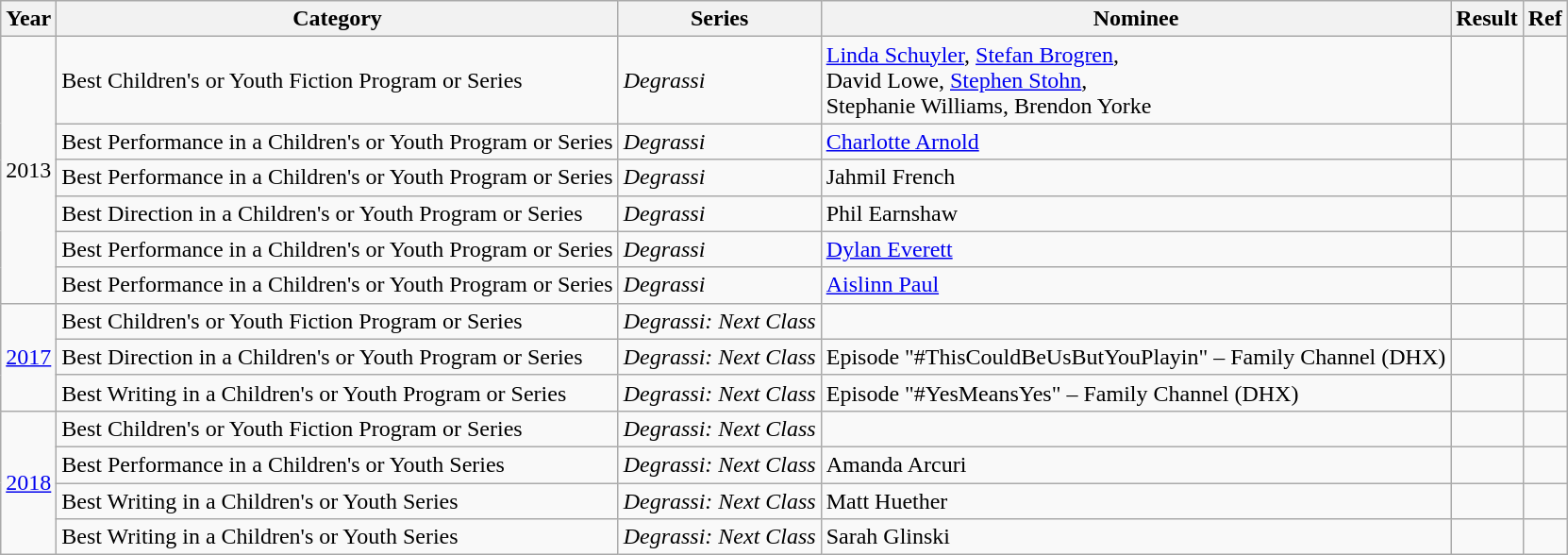<table class="wikitable">
<tr>
<th>Year</th>
<th>Category</th>
<th>Series</th>
<th>Nominee</th>
<th>Result</th>
<th>Ref</th>
</tr>
<tr>
<td rowspan=6>2013</td>
<td>Best Children's or Youth Fiction Program or Series</td>
<td><em>Degrassi</em></td>
<td><a href='#'>Linda Schuyler</a>, <a href='#'>Stefan Brogren</a>,<br>David Lowe, <a href='#'>Stephen Stohn</a>,<br>Stephanie Williams,  Brendon Yorke</td>
<td></td>
<td></td>
</tr>
<tr>
<td>Best Performance in a Children's or Youth Program or Series</td>
<td><em>Degrassi</em></td>
<td><a href='#'>Charlotte Arnold</a> </td>
<td></td>
<td></td>
</tr>
<tr>
<td>Best Performance in a Children's or Youth Program or Series</td>
<td><em>Degrassi</em></td>
<td>Jahmil French </td>
<td></td>
<td></td>
</tr>
<tr>
<td>Best Direction in a Children's or Youth Program or Series</td>
<td><em>Degrassi</em></td>
<td>Phil Earnshaw </td>
<td></td>
<td></td>
</tr>
<tr>
<td>Best Performance in a Children's or Youth Program or Series</td>
<td><em>Degrassi</em></td>
<td><a href='#'>Dylan Everett</a> </td>
<td></td>
<td></td>
</tr>
<tr>
<td>Best Performance in a Children's or Youth Program or Series</td>
<td><em>Degrassi</em></td>
<td><a href='#'>Aislinn Paul</a> </td>
<td></td>
<td></td>
</tr>
<tr>
<td rowspan=3><a href='#'>2017</a></td>
<td>Best Children's or Youth Fiction Program or Series</td>
<td><em>Degrassi: Next Class</em></td>
<td></td>
<td></td>
<td></td>
</tr>
<tr>
<td>Best Direction in a Children's or Youth Program or Series</td>
<td><em>Degrassi: Next Class</em></td>
<td>Episode "#ThisCouldBeUsButYouPlayin" – Family Channel (DHX)</td>
<td></td>
<td></td>
</tr>
<tr>
<td>Best Writing in a Children's or Youth Program or Series</td>
<td><em>Degrassi: Next Class</em></td>
<td>Episode "#YesMeansYes" – Family Channel (DHX)</td>
<td></td>
<td></td>
</tr>
<tr>
<td rowspan=4><a href='#'>2018</a></td>
<td>Best Children's or Youth Fiction Program or Series</td>
<td><em>Degrassi: Next Class</em></td>
<td></td>
<td></td>
<td></td>
</tr>
<tr>
<td>Best Performance in a Children's or Youth Series</td>
<td><em>Degrassi: Next Class</em></td>
<td>Amanda Arcuri</td>
<td></td>
<td></td>
</tr>
<tr>
<td>Best Writing in a Children's or Youth Series</td>
<td><em>Degrassi: Next Class</em></td>
<td>Matt Huether </td>
<td></td>
<td></td>
</tr>
<tr>
<td>Best Writing in a Children's or Youth Series</td>
<td><em>Degrassi: Next Class</em></td>
<td>Sarah Glinski </td>
<td></td>
<td></td>
</tr>
</table>
